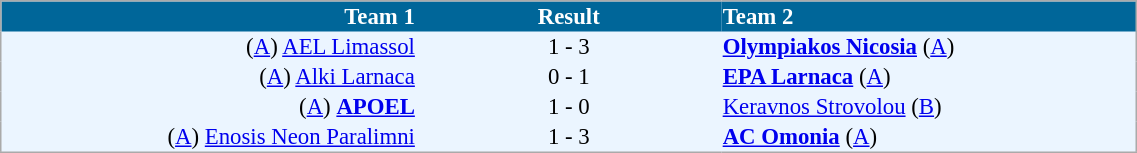<table cellspacing="0" style="background: #EBF5FF; border: 1px #aaa solid; border-collapse: collapse; font-size: 95%;" width=60%>
<tr bgcolor=#006699 style="color:white;">
<th width=30% align="right">Team 1</th>
<th width=22% align="center">Result</th>
<th width=30% align="left">Team 2</th>
</tr>
<tr>
<td align=right>(<a href='#'>A</a>) <a href='#'>AEL Limassol</a></td>
<td align=center>1 - 3</td>
<td align=left><strong><a href='#'>Olympiakos Nicosia</a></strong> (<a href='#'>A</a>)</td>
</tr>
<tr>
<td align=right>(<a href='#'>A</a>) <a href='#'>Alki Larnaca</a></td>
<td align=center>0 - 1</td>
<td align=left><strong><a href='#'>EPA Larnaca</a></strong> (<a href='#'>A</a>)</td>
</tr>
<tr>
<td align=right>(<a href='#'>A</a>) <strong><a href='#'>APOEL</a></strong></td>
<td align=center>1 - 0</td>
<td align=left><a href='#'>Keravnos Strovolou</a> (<a href='#'>B</a>)</td>
</tr>
<tr>
<td align=right>(<a href='#'>A</a>) <a href='#'>Enosis Neon Paralimni</a></td>
<td align=center>1 - 3</td>
<td align=left><strong><a href='#'>AC Omonia</a></strong> (<a href='#'>A</a>)</td>
</tr>
<tr>
</tr>
</table>
